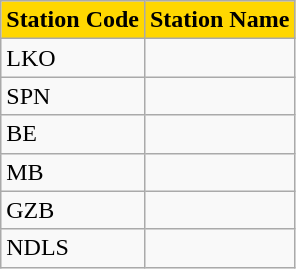<table class="wikitable">
<tr>
<th style="background-color:#FFD700">Station Code</th>
<th ! style="background-color:#FFD700">Station Name</th>
</tr>
<tr>
<td valign="top">LKO</td>
<td valign="top"></td>
</tr>
<tr>
<td valign="top">SPN</td>
<td valign="top"></td>
</tr>
<tr>
<td valign="top">BE</td>
<td valign="top"></td>
</tr>
<tr>
<td valign="top">MB</td>
<td valign="top"></td>
</tr>
<tr>
<td valign="top">GZB</td>
<td valign="top"></td>
</tr>
<tr>
<td valign="top">NDLS</td>
<td valign="top"></td>
</tr>
</table>
